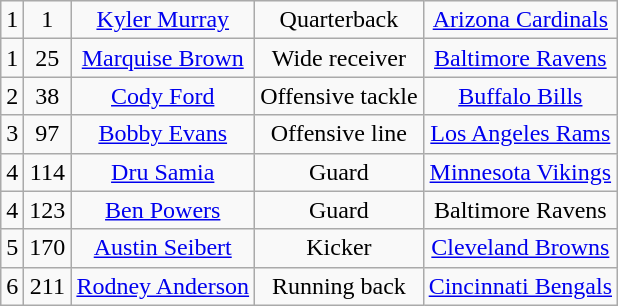<table class="wikitable" style="text-align:center">
<tr>
<td>1</td>
<td>1</td>
<td><a href='#'>Kyler Murray</a></td>
<td>Quarterback</td>
<td><a href='#'>Arizona Cardinals</a></td>
</tr>
<tr>
<td>1</td>
<td>25</td>
<td><a href='#'>Marquise Brown</a></td>
<td>Wide receiver</td>
<td><a href='#'>Baltimore Ravens</a></td>
</tr>
<tr>
<td>2</td>
<td>38</td>
<td><a href='#'>Cody Ford</a></td>
<td>Offensive tackle</td>
<td><a href='#'>Buffalo Bills</a></td>
</tr>
<tr>
<td>3</td>
<td>97</td>
<td><a href='#'>Bobby Evans</a></td>
<td>Offensive line</td>
<td><a href='#'>Los Angeles Rams</a></td>
</tr>
<tr>
<td>4</td>
<td>114</td>
<td><a href='#'>Dru Samia</a></td>
<td>Guard</td>
<td><a href='#'>Minnesota Vikings</a></td>
</tr>
<tr>
<td>4</td>
<td>123</td>
<td><a href='#'>Ben Powers</a></td>
<td>Guard</td>
<td>Baltimore Ravens</td>
</tr>
<tr>
<td>5</td>
<td>170</td>
<td><a href='#'>Austin Seibert</a></td>
<td>Kicker</td>
<td><a href='#'>Cleveland Browns</a></td>
</tr>
<tr>
<td>6</td>
<td>211</td>
<td><a href='#'>Rodney Anderson</a></td>
<td>Running back</td>
<td><a href='#'>Cincinnati Bengals</a></td>
</tr>
</table>
